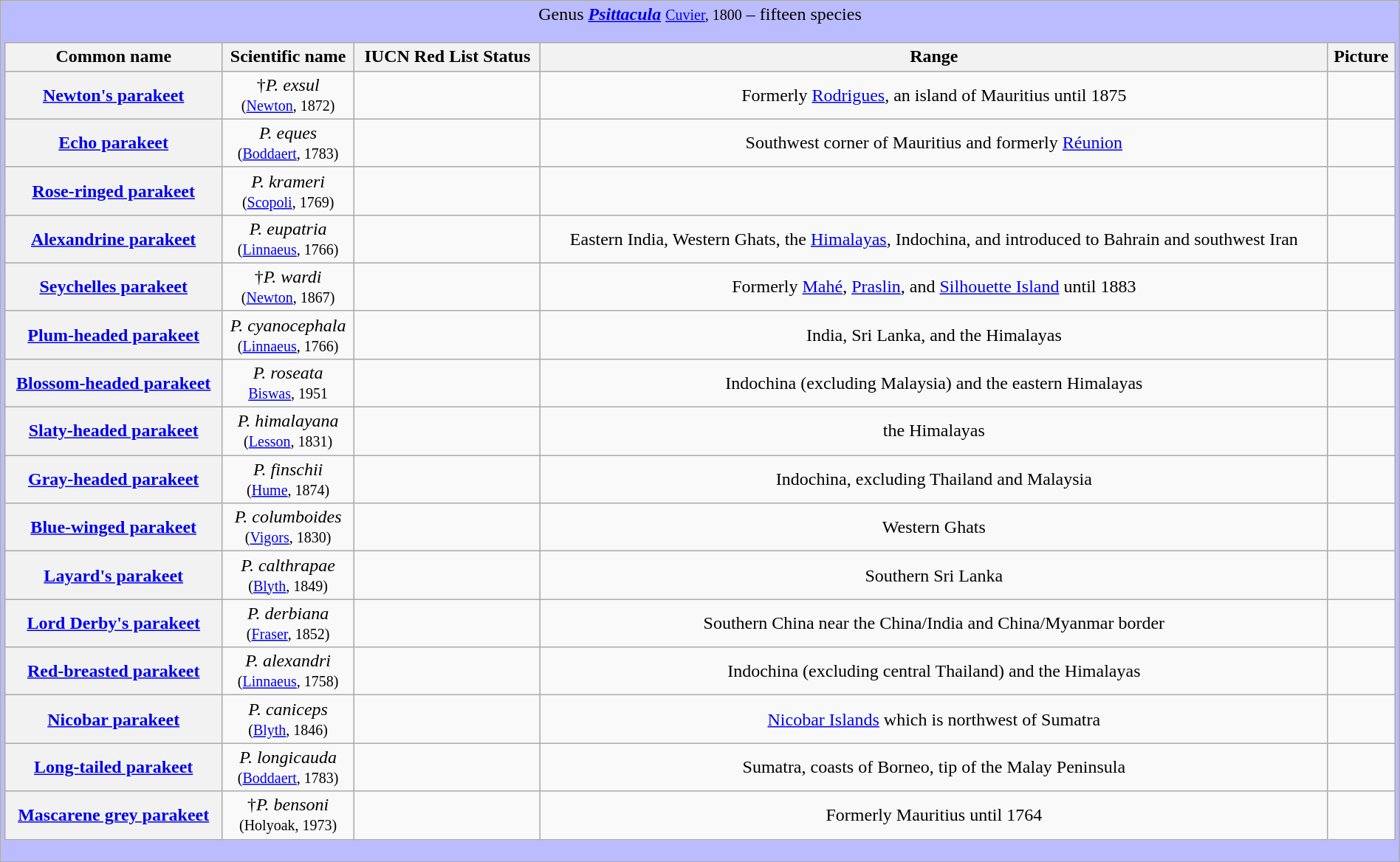<table class="wikitable" style="width:100%;text-align:center">
<tr>
<td colspan="100%" align="center" bgcolor="#BBBBFF">Genus <strong><em><a href='#'>Psittacula</a></em></strong> <small><a href='#'>Cuvier</a>, 1800</small> – fifteen species<br><table class="wikitable sortable" style="width:100%;text-align:center">
<tr>
<th scope="col">Common name</th>
<th scope="col">Scientific name</th>
<th scope="col">IUCN Red List Status</th>
<th scope="col" class="unsortable">Range</th>
<th scope="col" class="unsortable">Picture</th>
</tr>
<tr>
<th scope="row"><a href='#'>Newton's parakeet</a></th>
<td>†<em>P. exsul</em> <br><small>(<a href='#'>Newton</a>, 1872)</small></td>
<td></td>
<td>Formerly <a href='#'>Rodrigues</a>, an island of Mauritius until 1875</td>
<td></td>
</tr>
<tr>
<th scope="row"><a href='#'>Echo parakeet</a></th>
<td><em>P. eques</em> <br><small>(<a href='#'>Boddaert</a>, 1783)</small></td>
<td></td>
<td>Southwest corner of Mauritius and formerly <a href='#'>Réunion</a></td>
<td></td>
</tr>
<tr>
<th scope="row"><a href='#'>Rose-ringed parakeet</a></th>
<td><em>P. krameri</em> <br><small>(<a href='#'>Scopoli</a>, 1769)</small></td>
<td></td>
<td></td>
<td></td>
</tr>
<tr>
<th scope="row"><a href='#'>Alexandrine parakeet</a></th>
<td><em>P. eupatria</em> <br><small>(<a href='#'>Linnaeus</a>, 1766)</small></td>
<td></td>
<td>Eastern India, Western Ghats, the <a href='#'>Himalayas</a>, Indochina, and introduced to Bahrain and southwest Iran</td>
<td></td>
</tr>
<tr>
<th scope="row"><a href='#'>Seychelles parakeet</a></th>
<td>†<em>P. wardi</em> <br><small>(<a href='#'>Newton</a>, 1867)</small></td>
<td></td>
<td>Formerly <a href='#'>Mahé</a>, <a href='#'>Praslin</a>, and <a href='#'>Silhouette Island</a> until 1883</td>
<td></td>
</tr>
<tr>
<th scope="row"><a href='#'>Plum-headed parakeet</a></th>
<td><em>P. cyanocephala</em> <br><small>(<a href='#'>Linnaeus</a>, 1766)</small></td>
<td></td>
<td>India, Sri Lanka, and the Himalayas</td>
<td></td>
</tr>
<tr>
<th scope="row"><a href='#'>Blossom-headed parakeet</a></th>
<td><em>P. roseata</em> <br><small><a href='#'>Biswas</a>, 1951</small></td>
<td></td>
<td>Indochina (excluding Malaysia) and the eastern Himalayas</td>
<td></td>
</tr>
<tr>
<th scope="row"><a href='#'>Slaty-headed parakeet</a></th>
<td><em>P. himalayana</em> <br><small>(<a href='#'>Lesson</a>, 1831)</small></td>
<td></td>
<td>the Himalayas</td>
<td></td>
</tr>
<tr>
<th scope="row"><a href='#'>Gray-headed parakeet</a></th>
<td><em>P. finschii</em> <br><small>(<a href='#'>Hume</a>, 1874)</small></td>
<td></td>
<td>Indochina, excluding Thailand and Malaysia</td>
<td></td>
</tr>
<tr>
<th scope="row"><a href='#'>Blue-winged parakeet</a></th>
<td><em>P. columboides</em> <br><small>(<a href='#'>Vigors</a>, 1830)</small></td>
<td></td>
<td>Western Ghats</td>
<td></td>
</tr>
<tr>
<th scope="row"><a href='#'>Layard's parakeet</a></th>
<td><em>P. calthrapae</em> <br><small>(<a href='#'>Blyth</a>, 1849)</small></td>
<td></td>
<td>Southern Sri Lanka</td>
<td></td>
</tr>
<tr>
<th scope="row"><a href='#'>Lord Derby's parakeet</a></th>
<td><em>P. derbiana</em> <br><small>(<a href='#'>Fraser</a>, 1852)</small></td>
<td></td>
<td>Southern China near the China/India and China/Myanmar border</td>
<td></td>
</tr>
<tr>
<th scope="row"><a href='#'>Red-breasted parakeet</a></th>
<td><em>P. alexandri</em> <br><small>(<a href='#'>Linnaeus</a>, 1758)</small></td>
<td></td>
<td>Indochina (excluding central Thailand) and the Himalayas</td>
<td></td>
</tr>
<tr>
<th scope="row"><a href='#'>Nicobar parakeet</a></th>
<td><em>P. caniceps</em> <br><small>(<a href='#'>Blyth</a>, 1846)</small></td>
<td></td>
<td><a href='#'>Nicobar Islands</a> which is northwest of Sumatra</td>
<td></td>
</tr>
<tr>
<th scope="row"><a href='#'>Long-tailed parakeet</a></th>
<td><em>P. longicauda</em> <br><small>(<a href='#'>Boddaert</a>, 1783)</small></td>
<td></td>
<td>Sumatra, coasts of Borneo, tip of the Malay Peninsula</td>
<td></td>
</tr>
<tr>
<th scope="row"><a href='#'>Mascarene grey parakeet</a></th>
<td>†<em>P. bensoni</em> <br><small>(Holyoak, 1973)</small></td>
<td></td>
<td>Formerly Mauritius until 1764</td>
<td></td>
</tr>
</table>
</td>
</tr>
</table>
